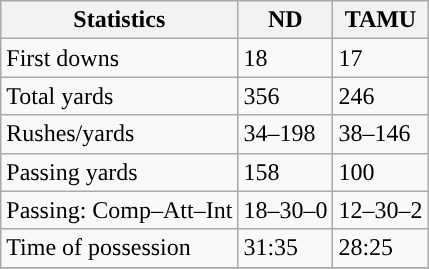<table class="wikitable" style="float: left;">
<tr>
<th>Statistics</th>
<th>ND</th>
<th>TAMU</th>
</tr>
<tr>
<td>First downs</td>
<td>18</td>
<td>17</td>
</tr>
<tr>
<td>Total yards</td>
<td>356</td>
<td>246</td>
</tr>
<tr>
<td>Rushes/yards</td>
<td>34–198</td>
<td>38–146</td>
</tr>
<tr>
<td>Passing yards</td>
<td>158</td>
<td>100</td>
</tr>
<tr>
<td>Passing: Comp–Att–Int</td>
<td>18–30–0</td>
<td>12–30–2</td>
</tr>
<tr>
<td>Time of possession</td>
<td>31:35</td>
<td>28:25</td>
</tr>
<tr>
</tr>
</table>
